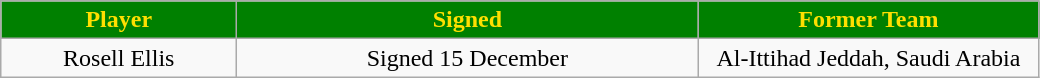<table class="wikitable sortable sortable">
<tr>
<th style="background:green; color:#ffdf00; width:150px;">Player</th>
<th style="background:green; color:#ffdf00; width:300px;">Signed</th>
<th style="background:green; color:#ffdf00; width:220px;">Former Team</th>
</tr>
<tr style="text-align: center">
<td>Rosell Ellis</td>
<td>Signed 15 December</td>
<td>Al-Ittihad Jeddah, Saudi Arabia</td>
</tr>
</table>
